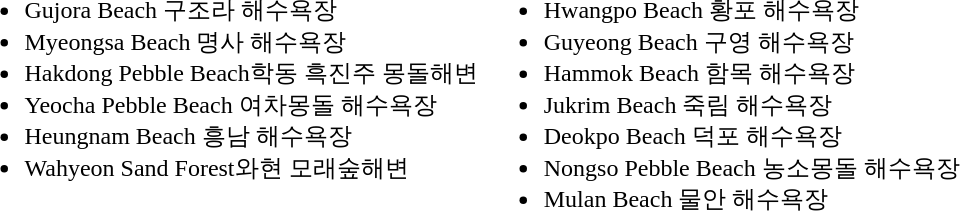<table>
<tr>
<td valign="top"><br><ul><li>Gujora Beach 구조라 해수욕장</li><li>Myeongsa Beach 명사 해수욕장</li><li>Hakdong Pebble Beach학동 흑진주 몽돌해변</li><li>Yeocha Pebble Beach 여차몽돌 해수욕장</li><li>Heungnam Beach 흥남 해수욕장</li><li>Wahyeon Sand Forest와현 모래숲해변</li></ul></td>
<td valign="top"><br><ul><li>Hwangpo Beach 황포 해수욕장</li><li>Guyeong Beach 구영 해수욕장</li><li>Hammok Beach 함목 해수욕장</li><li>Jukrim Beach 죽림 해수욕장</li><li>Deokpo Beach 덕포 해수욕장</li><li>Nongso Pebble Beach 농소몽돌 해수욕장</li><li>Mulan Beach 물안 해수욕장</li></ul></td>
</tr>
</table>
